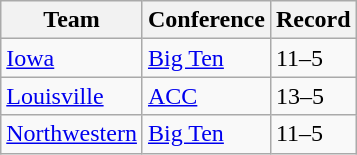<table class="wikitable">
<tr>
<th>Team</th>
<th>Conference</th>
<th>Record</th>
</tr>
<tr>
<td><a href='#'>Iowa</a></td>
<td><a href='#'>Big Ten</a></td>
<td>11–5</td>
</tr>
<tr>
<td><a href='#'>Louisville</a></td>
<td><a href='#'>ACC</a></td>
<td>13–5</td>
</tr>
<tr>
<td><a href='#'>Northwestern</a></td>
<td><a href='#'>Big Ten</a></td>
<td>11–5</td>
</tr>
</table>
